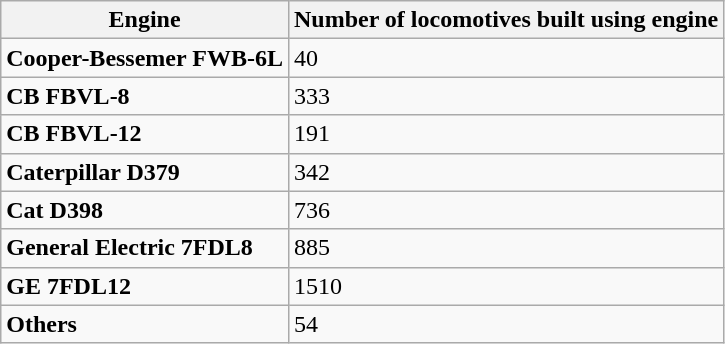<table class="wikitable">
<tr>
<th>Engine</th>
<th>Number of locomotives built using engine</th>
</tr>
<tr>
<td><strong>Cooper-Bessemer FWB-6L</strong></td>
<td>40</td>
</tr>
<tr>
<td><strong>CB FBVL-8</strong></td>
<td>333</td>
</tr>
<tr>
<td><strong>CB FBVL-12</strong></td>
<td>191</td>
</tr>
<tr>
<td><strong>Caterpillar D379</strong></td>
<td>342</td>
</tr>
<tr>
<td><strong>Cat D398</strong></td>
<td>736</td>
</tr>
<tr>
<td><strong>General Electric 7FDL8</strong></td>
<td>885</td>
</tr>
<tr>
<td><strong>GE 7FDL12</strong></td>
<td>1510</td>
</tr>
<tr>
<td><strong>Others</strong></td>
<td>54</td>
</tr>
</table>
